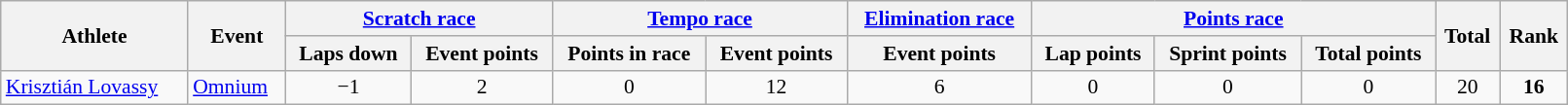<table class="wikitable" width="85%" style="text-align:center; font-size:90%">
<tr>
<th rowspan=2>Athlete</th>
<th rowspan=2>Event</th>
<th colspan=2><a href='#'>Scratch race</a></th>
<th colspan=2><a href='#'>Tempo race</a></th>
<th><a href='#'>Elimination race</a></th>
<th colspan=3><a href='#'>Points race</a></th>
<th rowspan=2>Total</th>
<th rowspan=2>Rank</th>
</tr>
<tr>
<th>Laps down</th>
<th>Event points</th>
<th>Points in race</th>
<th>Event points</th>
<th>Event points</th>
<th>Lap points</th>
<th>Sprint points</th>
<th>Total points</th>
</tr>
<tr>
<td align=left><a href='#'>Krisztián Lovassy</a></td>
<td align="left"><a href='#'>Omnium</a></td>
<td>−1</td>
<td>2</td>
<td>0</td>
<td>12</td>
<td>6</td>
<td>0</td>
<td>0</td>
<td>0</td>
<td>20</td>
<td><strong>16</strong></td>
</tr>
</table>
